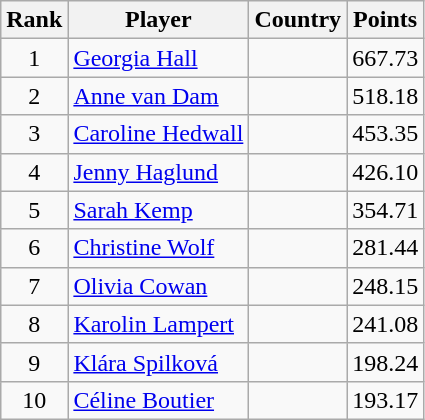<table class="wikitable">
<tr>
<th>Rank</th>
<th>Player</th>
<th>Country</th>
<th>Points</th>
</tr>
<tr>
<td align=center>1</td>
<td><a href='#'>Georgia Hall</a></td>
<td></td>
<td align=center>667.73</td>
</tr>
<tr>
<td align=center>2</td>
<td><a href='#'>Anne van Dam</a></td>
<td></td>
<td align=center>518.18</td>
</tr>
<tr>
<td align=center>3</td>
<td><a href='#'>Caroline Hedwall</a></td>
<td></td>
<td align=center>453.35</td>
</tr>
<tr>
<td align=center>4</td>
<td><a href='#'>Jenny Haglund</a></td>
<td></td>
<td align=center>426.10</td>
</tr>
<tr>
<td align=center>5</td>
<td><a href='#'>Sarah Kemp</a></td>
<td></td>
<td align=center>354.71</td>
</tr>
<tr>
<td align=center>6</td>
<td><a href='#'>Christine Wolf</a></td>
<td></td>
<td align=center>281.44</td>
</tr>
<tr>
<td align=center>7</td>
<td><a href='#'>Olivia Cowan</a></td>
<td></td>
<td align=center>248.15</td>
</tr>
<tr>
<td align=center>8</td>
<td><a href='#'>Karolin Lampert</a></td>
<td></td>
<td align=center>241.08</td>
</tr>
<tr>
<td align=center>9</td>
<td><a href='#'>Klára Spilková</a></td>
<td></td>
<td align=center>198.24</td>
</tr>
<tr>
<td align=center>10</td>
<td><a href='#'>Céline Boutier</a></td>
<td></td>
<td align=center>193.17</td>
</tr>
</table>
